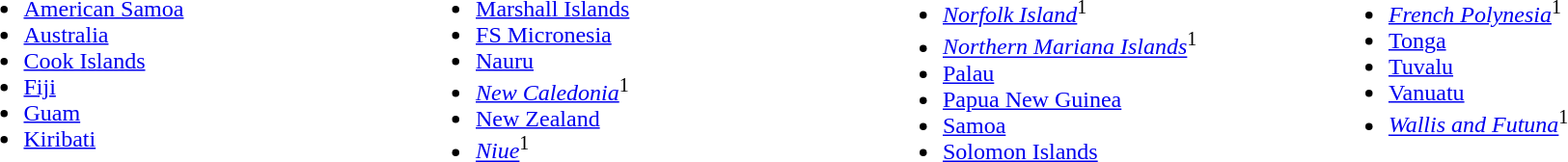<table>
<tr>
<td style="vertical-align:top; width:5%;"><br><ul><li> <a href='#'>American Samoa</a></li><li> <a href='#'>Australia</a></li><li> <a href='#'>Cook Islands</a></li><li> <a href='#'>Fiji</a></li><li> <a href='#'>Guam</a></li><li> <a href='#'>Kiribati</a></li></ul></td>
<td style="vertical-align:top; width:5%;"><br><ul><li> <a href='#'>Marshall Islands</a></li><li> <a href='#'>FS Micronesia</a></li><li> <a href='#'>Nauru</a></li><li> <a href='#'><em>New Caledonia</em></a><sup>1</sup></li><li> <a href='#'>New Zealand</a></li><li> <a href='#'><em>Niue</em></a><sup>1</sup></li></ul></td>
<td style="vertical-align:top; width:5%;"><br><ul><li> <a href='#'><em>Norfolk Island</em></a><sup>1</sup></li><li> <a href='#'><em>Northern Mariana Islands</em></a><sup>1</sup></li><li> <a href='#'>Palau</a></li><li> <a href='#'>Papua New Guinea</a></li><li> <a href='#'>Samoa</a></li><li> <a href='#'>Solomon Islands</a></li></ul></td>
<td style="vertical-align:top; width:5%;"><br><ul><li> <a href='#'><em>French Polynesia</em></a><sup>1</sup></li><li> <a href='#'>Tonga</a></li><li> <a href='#'>Tuvalu</a></li><li> <a href='#'>Vanuatu</a></li><li> <a href='#'><em>Wallis and Futuna</em></a><sup>1</sup></li></ul></td>
</tr>
</table>
